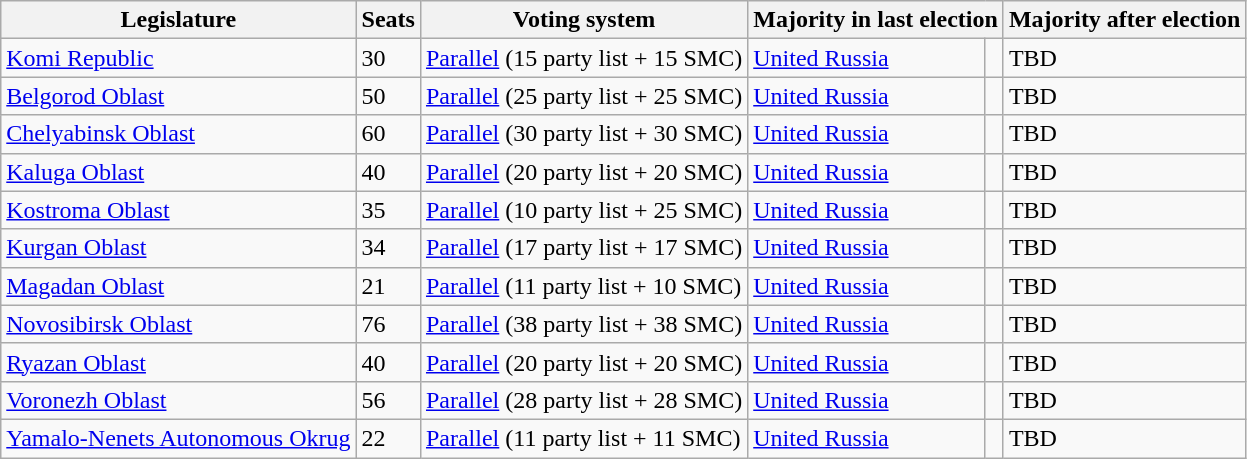<table class="wikitable">
<tr>
<th>Legislature</th>
<th>Seats</th>
<th>Voting system</th>
<th colspan=2>Majority in last election</th>
<th colspan=2>Majority after election</th>
</tr>
<tr>
<td><a href='#'>Komi Republic</a></td>
<td>30</td>
<td><a href='#'>Parallel</a> (15 party list + 15 SMC)</td>
<td><a href='#'>United Russia</a></td>
<td></td>
<td colspan=2>TBD</td>
</tr>
<tr>
<td><a href='#'>Belgorod Oblast</a></td>
<td>50</td>
<td><a href='#'>Parallel</a> (25 party list + 25 SMC)</td>
<td><a href='#'>United Russia</a></td>
<td></td>
<td colspan=2>TBD</td>
</tr>
<tr>
<td><a href='#'>Chelyabinsk Oblast</a></td>
<td>60</td>
<td><a href='#'>Parallel</a> (30 party list + 30 SMC)</td>
<td><a href='#'>United Russia</a></td>
<td></td>
<td colspan=2>TBD</td>
</tr>
<tr>
<td><a href='#'>Kaluga Oblast</a></td>
<td>40</td>
<td><a href='#'>Parallel</a> (20 party list + 20 SMC)</td>
<td><a href='#'>United Russia</a></td>
<td></td>
<td colspan=2>TBD</td>
</tr>
<tr>
<td><a href='#'>Kostroma Oblast</a></td>
<td>35</td>
<td><a href='#'>Parallel</a> (10 party list + 25 SMC)</td>
<td><a href='#'>United Russia</a></td>
<td></td>
<td colspan=2>TBD</td>
</tr>
<tr>
<td><a href='#'>Kurgan Oblast</a></td>
<td>34</td>
<td><a href='#'>Parallel</a> (17 party list + 17 SMC)</td>
<td><a href='#'>United Russia</a></td>
<td></td>
<td colspan=2>TBD</td>
</tr>
<tr>
<td><a href='#'>Magadan Oblast</a></td>
<td>21</td>
<td><a href='#'>Parallel</a> (11 party list + 10 SMC)</td>
<td><a href='#'>United Russia</a></td>
<td></td>
<td colspan=2>TBD</td>
</tr>
<tr>
<td><a href='#'>Novosibirsk Oblast</a></td>
<td>76</td>
<td><a href='#'>Parallel</a> (38 party list + 38 SMC)</td>
<td><a href='#'>United Russia</a></td>
<td></td>
<td colspan=2>TBD</td>
</tr>
<tr>
<td><a href='#'>Ryazan Oblast</a></td>
<td>40</td>
<td><a href='#'>Parallel</a> (20 party list + 20 SMC)</td>
<td><a href='#'>United Russia</a></td>
<td></td>
<td colspan=2>TBD</td>
</tr>
<tr>
<td><a href='#'>Voronezh Oblast</a></td>
<td>56</td>
<td><a href='#'>Parallel</a> (28 party list + 28 SMC)</td>
<td><a href='#'>United Russia</a></td>
<td></td>
<td colspan=2>TBD</td>
</tr>
<tr>
<td><a href='#'>Yamalo-Nenets Autonomous Okrug</a></td>
<td>22</td>
<td><a href='#'>Parallel</a> (11 party list + 11 SMC)</td>
<td><a href='#'>United Russia</a></td>
<td></td>
<td colspan=2>TBD</td>
</tr>
</table>
